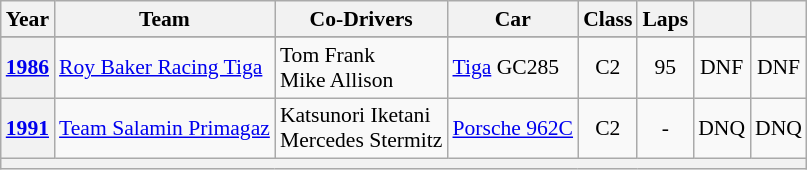<table class="wikitable" style="text-align:center; font-size:90%">
<tr>
<th>Year</th>
<th>Team</th>
<th>Co-Drivers</th>
<th>Car</th>
<th>Class</th>
<th>Laps</th>
<th></th>
<th></th>
</tr>
<tr>
</tr>
<tr>
<th><a href='#'>1986</a></th>
<td align="left"> <a href='#'>Roy Baker Racing Tiga</a></td>
<td align="left"> Tom Frank<br> Mike Allison</td>
<td align="left"><a href='#'>Tiga</a> GC285</td>
<td>C2</td>
<td>95</td>
<td>DNF</td>
<td>DNF</td>
</tr>
<tr>
<th><a href='#'>1991</a></th>
<td align="left"> <a href='#'>Team Salamin Primagaz</a></td>
<td align="left"> Katsunori Iketani<br> Mercedes Stermitz</td>
<td align="left"><a href='#'>Porsche 962C</a></td>
<td>C2</td>
<td>-</td>
<td>DNQ</td>
<td>DNQ</td>
</tr>
<tr>
<th colspan="8"></th>
</tr>
</table>
